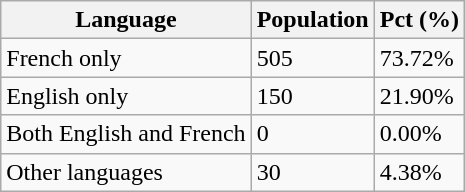<table class="wikitable">
<tr>
<th>Language</th>
<th>Population</th>
<th>Pct (%)</th>
</tr>
<tr>
<td>French only</td>
<td>505</td>
<td>73.72%</td>
</tr>
<tr>
<td>English only</td>
<td>150</td>
<td>21.90%</td>
</tr>
<tr>
<td>Both English and French</td>
<td>0</td>
<td>0.00%</td>
</tr>
<tr>
<td>Other languages</td>
<td>30</td>
<td>4.38%</td>
</tr>
</table>
